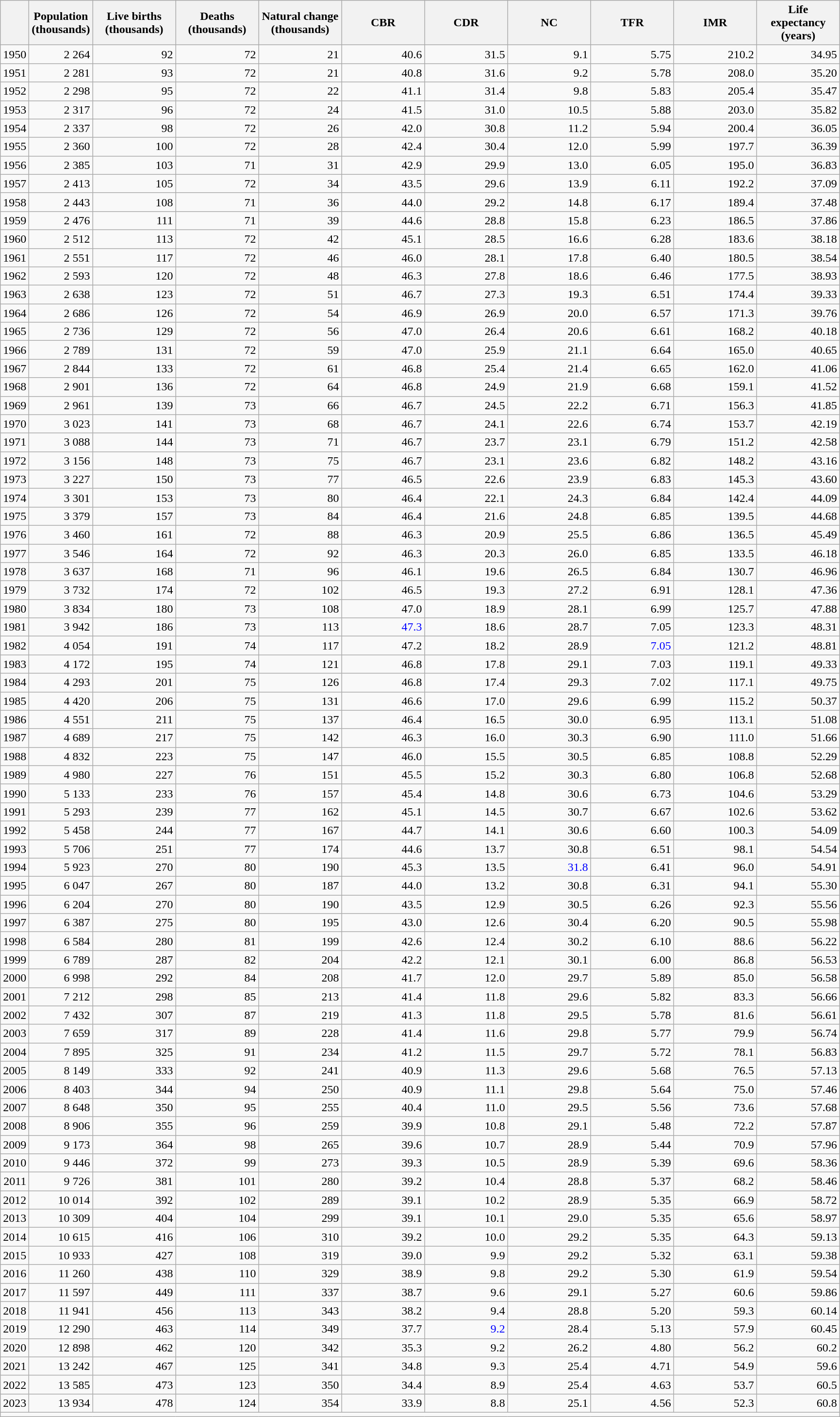<table class="wikitable sortable" style="text-align:right">
<tr>
<th></th>
<th>Population<br>(thousands)</th>
<th style="width:80pt;">Live births <br>(thousands)</th>
<th style="width:80pt;">Deaths <br>(thousands)</th>
<th style="width:80pt;">Natural change<br>(thousands)</th>
<th style="width:80pt;">CBR</th>
<th style="width:80pt;">CDR</th>
<th style="width:80pt;">NC</th>
<th style="width:80pt;">TFR</th>
<th style="width:80pt;">IMR</th>
<th style="width:80pt;">Life expectancy <br>(years)</th>
</tr>
<tr>
<td>1950</td>
<td>2 264</td>
<td>   92</td>
<td>   72</td>
<td>   21</td>
<td>40.6</td>
<td>31.5</td>
<td>9.1</td>
<td>5.75</td>
<td>210.2</td>
<td>34.95</td>
</tr>
<tr>
<td>1951</td>
<td>  2 281</td>
<td>  93</td>
<td>  72</td>
<td>  21</td>
<td>40.8</td>
<td>31.6</td>
<td>9.2</td>
<td>5.78</td>
<td>208.0</td>
<td>35.20</td>
</tr>
<tr>
<td>1952</td>
<td>  2 298</td>
<td>  95</td>
<td>  72</td>
<td>  22</td>
<td>41.1</td>
<td>31.4</td>
<td>9.8</td>
<td>5.83</td>
<td>205.4</td>
<td>35.47</td>
</tr>
<tr>
<td>1953</td>
<td>  2 317</td>
<td>  96</td>
<td>  72</td>
<td>  24</td>
<td>41.5</td>
<td>31.0</td>
<td>10.5</td>
<td>5.88</td>
<td>203.0</td>
<td>35.82</td>
</tr>
<tr>
<td>1954</td>
<td>  2 337</td>
<td>  98</td>
<td>  72</td>
<td>  26</td>
<td>42.0</td>
<td>30.8</td>
<td>11.2</td>
<td>5.94</td>
<td>200.4</td>
<td>36.05</td>
</tr>
<tr>
<td>1955</td>
<td>  2 360</td>
<td>  100</td>
<td>  72</td>
<td>  28</td>
<td>42.4</td>
<td>30.4</td>
<td>12.0</td>
<td>5.99</td>
<td>197.7</td>
<td>36.39</td>
</tr>
<tr>
<td>1956</td>
<td>  2 385</td>
<td>  103</td>
<td>  71</td>
<td>  31</td>
<td>42.9</td>
<td>29.9</td>
<td>13.0</td>
<td>6.05</td>
<td>195.0</td>
<td>36.83</td>
</tr>
<tr>
<td>1957</td>
<td>  2 413</td>
<td>  105</td>
<td>  72</td>
<td>  34</td>
<td>43.5</td>
<td>29.6</td>
<td>13.9</td>
<td>6.11</td>
<td>192.2</td>
<td>37.09</td>
</tr>
<tr>
<td>1958</td>
<td>  2 443</td>
<td>  108</td>
<td>  71</td>
<td>  36</td>
<td>44.0</td>
<td>29.2</td>
<td>14.8</td>
<td>6.17</td>
<td>189.4</td>
<td>37.48</td>
</tr>
<tr>
<td>1959</td>
<td>  2 476</td>
<td>  111</td>
<td>  71</td>
<td>  39</td>
<td>44.6</td>
<td>28.8</td>
<td>15.8</td>
<td>6.23</td>
<td>186.5</td>
<td>37.86</td>
</tr>
<tr>
<td>1960</td>
<td>  2 512</td>
<td>  113</td>
<td>  72</td>
<td>  42</td>
<td>45.1</td>
<td>28.5</td>
<td>16.6</td>
<td>6.28</td>
<td>183.6</td>
<td>38.18</td>
</tr>
<tr>
<td>1961</td>
<td>  2 551</td>
<td>  117</td>
<td>  72</td>
<td>  46</td>
<td>46.0</td>
<td>28.1</td>
<td>17.8</td>
<td>6.40</td>
<td>180.5</td>
<td>38.54</td>
</tr>
<tr>
<td>1962</td>
<td>  2 593</td>
<td>  120</td>
<td>  72</td>
<td>  48</td>
<td>46.3</td>
<td>27.8</td>
<td>18.6</td>
<td>6.46</td>
<td>177.5</td>
<td>38.93</td>
</tr>
<tr>
<td>1963</td>
<td>  2 638</td>
<td>  123</td>
<td>  72</td>
<td>  51</td>
<td>46.7</td>
<td>27.3</td>
<td>19.3</td>
<td>6.51</td>
<td>174.4</td>
<td>39.33</td>
</tr>
<tr>
<td>1964</td>
<td>  2 686</td>
<td>  126</td>
<td>  72</td>
<td>  54</td>
<td>46.9</td>
<td>26.9</td>
<td>20.0</td>
<td>6.57</td>
<td>171.3</td>
<td>39.76</td>
</tr>
<tr>
<td>1965</td>
<td>  2 736</td>
<td>  129</td>
<td>  72</td>
<td>  56</td>
<td>47.0</td>
<td>26.4</td>
<td>20.6</td>
<td>6.61</td>
<td>168.2</td>
<td>40.18</td>
</tr>
<tr>
<td>1966</td>
<td>  2 789</td>
<td>  131</td>
<td>  72</td>
<td>  59</td>
<td>47.0</td>
<td>25.9</td>
<td>21.1</td>
<td>6.64</td>
<td>165.0</td>
<td>40.65</td>
</tr>
<tr>
<td>1967</td>
<td>  2 844</td>
<td>  133</td>
<td>  72</td>
<td>  61</td>
<td>46.8</td>
<td>25.4</td>
<td>21.4</td>
<td>6.65</td>
<td>162.0</td>
<td>41.06</td>
</tr>
<tr>
<td>1968</td>
<td>  2 901</td>
<td>  136</td>
<td>  72</td>
<td>  64</td>
<td>46.8</td>
<td>24.9</td>
<td>21.9</td>
<td>6.68</td>
<td>159.1</td>
<td>41.52</td>
</tr>
<tr>
<td>1969</td>
<td>  2 961</td>
<td>  139</td>
<td>  73</td>
<td>  66</td>
<td>46.7</td>
<td>24.5</td>
<td>22.2</td>
<td>6.71</td>
<td>156.3</td>
<td>41.85</td>
</tr>
<tr>
<td>1970</td>
<td>  3 023</td>
<td>  141</td>
<td>  73</td>
<td>  68</td>
<td>46.7</td>
<td>24.1</td>
<td>22.6</td>
<td>6.74</td>
<td>153.7</td>
<td>42.19</td>
</tr>
<tr>
<td>1971</td>
<td>  3 088</td>
<td>  144</td>
<td>  73</td>
<td>  71</td>
<td>46.7</td>
<td>23.7</td>
<td>23.1</td>
<td>6.79</td>
<td>151.2</td>
<td>42.58</td>
</tr>
<tr>
<td>1972</td>
<td>  3 156</td>
<td>  148</td>
<td>  73</td>
<td>  75</td>
<td>46.7</td>
<td>23.1</td>
<td>23.6</td>
<td>6.82</td>
<td>148.2</td>
<td>43.16</td>
</tr>
<tr>
<td>1973</td>
<td>  3 227</td>
<td>  150</td>
<td>  73</td>
<td>  77</td>
<td>46.5</td>
<td>22.6</td>
<td>23.9</td>
<td>6.83</td>
<td>145.3</td>
<td>43.60</td>
</tr>
<tr>
<td>1974</td>
<td>  3 301</td>
<td>  153</td>
<td>  73</td>
<td>  80</td>
<td>46.4</td>
<td>22.1</td>
<td>24.3</td>
<td>6.84</td>
<td>142.4</td>
<td>44.09</td>
</tr>
<tr>
<td>1975</td>
<td>  3 379</td>
<td>  157</td>
<td>  73</td>
<td>  84</td>
<td>46.4</td>
<td>21.6</td>
<td>24.8</td>
<td>6.85</td>
<td>139.5</td>
<td>44.68</td>
</tr>
<tr>
<td>1976</td>
<td>  3 460</td>
<td>  161</td>
<td>  72</td>
<td>  88</td>
<td>46.3</td>
<td>20.9</td>
<td>25.5</td>
<td>6.86</td>
<td>136.5</td>
<td>45.49</td>
</tr>
<tr>
<td>1977</td>
<td>  3 546</td>
<td>  164</td>
<td>  72</td>
<td>  92</td>
<td>46.3</td>
<td>20.3</td>
<td>26.0</td>
<td>6.85</td>
<td>133.5</td>
<td>46.18</td>
</tr>
<tr>
<td>1978</td>
<td>  3 637</td>
<td>  168</td>
<td>  71</td>
<td>  96</td>
<td>46.1</td>
<td>19.6</td>
<td>26.5</td>
<td>6.84</td>
<td>130.7</td>
<td>46.96</td>
</tr>
<tr>
<td>1979</td>
<td>  3 732</td>
<td>  174</td>
<td>  72</td>
<td>  102</td>
<td>46.5</td>
<td>19.3</td>
<td>27.2</td>
<td>6.91</td>
<td>128.1</td>
<td>47.36</td>
</tr>
<tr>
<td>1980</td>
<td>  3 834</td>
<td>  180</td>
<td>  73</td>
<td>  108</td>
<td>47.0</td>
<td>18.9</td>
<td>28.1</td>
<td>6.99</td>
<td>125.7</td>
<td>47.88</td>
</tr>
<tr>
<td>1981</td>
<td>  3 942</td>
<td>  186</td>
<td>  73</td>
<td>  113</td>
<td style="color:blue">47.3</td>
<td>18.6</td>
<td>28.7</td>
<td>7.05</td>
<td>123.3</td>
<td>48.31</td>
</tr>
<tr>
<td>1982</td>
<td>  4 054</td>
<td>  191</td>
<td>  74</td>
<td>  117</td>
<td>47.2</td>
<td>18.2</td>
<td>28.9</td>
<td style="color:blue">7.05</td>
<td>121.2</td>
<td>48.81</td>
</tr>
<tr>
<td>1983</td>
<td>  4 172</td>
<td>  195</td>
<td>  74</td>
<td>  121</td>
<td>46.8</td>
<td>17.8</td>
<td>29.1</td>
<td>7.03</td>
<td>119.1</td>
<td>49.33</td>
</tr>
<tr>
<td>1984</td>
<td>  4 293</td>
<td>  201</td>
<td>  75</td>
<td>  126</td>
<td>46.8</td>
<td>17.4</td>
<td>29.3</td>
<td>7.02</td>
<td>117.1</td>
<td>49.75</td>
</tr>
<tr>
<td>1985</td>
<td>  4 420</td>
<td>  206</td>
<td>  75</td>
<td>  131</td>
<td>46.6</td>
<td>17.0</td>
<td>29.6</td>
<td>6.99</td>
<td>115.2</td>
<td>50.37</td>
</tr>
<tr>
<td>1986</td>
<td>  4 551</td>
<td>  211</td>
<td>  75</td>
<td>  137</td>
<td>46.4</td>
<td>16.5</td>
<td>30.0</td>
<td>6.95</td>
<td>113.1</td>
<td>51.08</td>
</tr>
<tr>
<td>1987</td>
<td>  4 689</td>
<td>  217</td>
<td>  75</td>
<td>  142</td>
<td>46.3</td>
<td>16.0</td>
<td>30.3</td>
<td>6.90</td>
<td>111.0</td>
<td>51.66</td>
</tr>
<tr>
<td>1988</td>
<td>  4 832</td>
<td>  223</td>
<td>  75</td>
<td>  147</td>
<td>46.0</td>
<td>15.5</td>
<td>30.5</td>
<td>6.85</td>
<td>108.8</td>
<td>52.29</td>
</tr>
<tr>
<td>1989</td>
<td>  4 980</td>
<td>  227</td>
<td>  76</td>
<td>  151</td>
<td>45.5</td>
<td>15.2</td>
<td>30.3</td>
<td>6.80</td>
<td>106.8</td>
<td>52.68</td>
</tr>
<tr>
<td>1990</td>
<td>  5 133</td>
<td>  233</td>
<td>  76</td>
<td>  157</td>
<td>45.4</td>
<td>14.8</td>
<td>30.6</td>
<td>6.73</td>
<td>104.6</td>
<td>53.29</td>
</tr>
<tr>
<td>1991</td>
<td>  5 293</td>
<td>  239</td>
<td>  77</td>
<td>  162</td>
<td>45.1</td>
<td>14.5</td>
<td>30.7</td>
<td>6.67</td>
<td>102.6</td>
<td>53.62</td>
</tr>
<tr>
<td>1992</td>
<td>  5 458</td>
<td>  244</td>
<td>  77</td>
<td>  167</td>
<td>44.7</td>
<td>14.1</td>
<td>30.6</td>
<td>6.60</td>
<td>100.3</td>
<td>54.09</td>
</tr>
<tr>
<td>1993</td>
<td>  5 706</td>
<td>  251</td>
<td>  77</td>
<td>  174</td>
<td>44.6</td>
<td>13.7</td>
<td>30.8</td>
<td>6.51</td>
<td>98.1</td>
<td>54.54</td>
</tr>
<tr>
<td>1994</td>
<td>  5 923</td>
<td>  270</td>
<td>  80</td>
<td>  190</td>
<td>45.3</td>
<td>13.5</td>
<td style="color:blue">31.8</td>
<td>6.41</td>
<td>96.0</td>
<td>54.91</td>
</tr>
<tr>
<td>1995</td>
<td>  6 047</td>
<td>  267</td>
<td>  80</td>
<td>  187</td>
<td>44.0</td>
<td>13.2</td>
<td>30.8</td>
<td>6.31</td>
<td>94.1</td>
<td>55.30</td>
</tr>
<tr>
<td>1996</td>
<td>  6 204</td>
<td>  270</td>
<td>  80</td>
<td>  190</td>
<td>43.5</td>
<td>12.9</td>
<td>30.5</td>
<td>6.26</td>
<td>92.3</td>
<td>55.56</td>
</tr>
<tr>
<td>1997</td>
<td>  6 387</td>
<td>  275</td>
<td>  80</td>
<td>  195</td>
<td>43.0</td>
<td>12.6</td>
<td>30.4</td>
<td>6.20</td>
<td>90.5</td>
<td>55.98</td>
</tr>
<tr>
<td>1998</td>
<td>  6 584</td>
<td>  280</td>
<td>  81</td>
<td>  199</td>
<td>42.6</td>
<td>12.4</td>
<td>30.2</td>
<td>6.10</td>
<td>88.6</td>
<td>56.22</td>
</tr>
<tr>
<td>1999</td>
<td>  6 789</td>
<td>  287</td>
<td>  82</td>
<td>  204</td>
<td>42.2</td>
<td>12.1</td>
<td>30.1</td>
<td>6.00</td>
<td>86.8</td>
<td>56.53</td>
</tr>
<tr>
<td>2000</td>
<td>  6 998</td>
<td>  292</td>
<td>  84</td>
<td>  208</td>
<td>41.7</td>
<td>12.0</td>
<td>29.7</td>
<td>5.89</td>
<td>85.0</td>
<td>56.58</td>
</tr>
<tr>
<td>2001</td>
<td>  7 212</td>
<td>  298</td>
<td>  85</td>
<td>  213</td>
<td>41.4</td>
<td>11.8</td>
<td>29.6</td>
<td>5.82</td>
<td>83.3</td>
<td>56.66</td>
</tr>
<tr>
<td>2002</td>
<td>  7 432</td>
<td>  307</td>
<td>  87</td>
<td>  219</td>
<td>41.3</td>
<td>11.8</td>
<td>29.5</td>
<td>5.78</td>
<td>81.6</td>
<td>56.61</td>
</tr>
<tr>
<td>2003</td>
<td>  7 659</td>
<td>  317</td>
<td>  89</td>
<td>  228</td>
<td>41.4</td>
<td>11.6</td>
<td>29.8</td>
<td>5.77</td>
<td>79.9</td>
<td>56.74</td>
</tr>
<tr>
<td>2004</td>
<td>  7 895</td>
<td>  325</td>
<td>  91</td>
<td>  234</td>
<td>41.2</td>
<td>11.5</td>
<td>29.7</td>
<td>5.72</td>
<td>78.1</td>
<td>56.83</td>
</tr>
<tr>
<td>2005</td>
<td>  8 149</td>
<td>  333</td>
<td>  92</td>
<td>  241</td>
<td>40.9</td>
<td>11.3</td>
<td>29.6</td>
<td>5.68</td>
<td>76.5</td>
<td>57.13</td>
</tr>
<tr>
<td>2006</td>
<td>  8 403</td>
<td>  344</td>
<td>  94</td>
<td>  250</td>
<td>40.9</td>
<td>11.1</td>
<td>29.8</td>
<td>5.64</td>
<td>75.0</td>
<td>57.46</td>
</tr>
<tr>
<td>2007</td>
<td>  8 648</td>
<td>  350</td>
<td>  95</td>
<td>  255</td>
<td>40.4</td>
<td>11.0</td>
<td>29.5</td>
<td>5.56</td>
<td>73.6</td>
<td>57.68</td>
</tr>
<tr>
<td>2008</td>
<td>  8 906</td>
<td>  355</td>
<td>  96</td>
<td>  259</td>
<td>39.9</td>
<td>10.8</td>
<td>29.1</td>
<td>5.48</td>
<td>72.2</td>
<td>57.87</td>
</tr>
<tr>
<td>2009</td>
<td>  9 173</td>
<td>  364</td>
<td>  98</td>
<td>  265</td>
<td>39.6</td>
<td>10.7</td>
<td>28.9</td>
<td>5.44</td>
<td>70.9</td>
<td>57.96</td>
</tr>
<tr>
<td>2010</td>
<td>  9 446</td>
<td>  372</td>
<td>  99</td>
<td>  273</td>
<td>39.3</td>
<td>10.5</td>
<td>28.9</td>
<td>5.39</td>
<td>69.6</td>
<td>58.36</td>
</tr>
<tr>
<td>2011</td>
<td>  9 726</td>
<td>  381</td>
<td>  101</td>
<td>  280</td>
<td>39.2</td>
<td>10.4</td>
<td>28.8</td>
<td>5.37</td>
<td>68.2</td>
<td>58.46</td>
</tr>
<tr>
<td>2012</td>
<td>  10 014</td>
<td>  392</td>
<td>  102</td>
<td>  289</td>
<td>39.1</td>
<td>10.2</td>
<td>28.9</td>
<td>5.35</td>
<td>66.9</td>
<td>58.72</td>
</tr>
<tr>
<td>2013</td>
<td>  10 309</td>
<td>  404</td>
<td>  104</td>
<td>  299</td>
<td>39.1</td>
<td>10.1</td>
<td>29.0</td>
<td>5.35</td>
<td>65.6</td>
<td>58.97</td>
</tr>
<tr>
<td>2014</td>
<td>  10 615</td>
<td>  416</td>
<td>  106</td>
<td>  310</td>
<td>39.2</td>
<td>10.0</td>
<td>29.2</td>
<td>5.35</td>
<td>64.3</td>
<td>59.13</td>
</tr>
<tr>
<td>2015</td>
<td>  10 933</td>
<td>  427</td>
<td>  108</td>
<td>  319</td>
<td>39.0</td>
<td>9.9</td>
<td>29.2</td>
<td>5.32</td>
<td>63.1</td>
<td>59.38</td>
</tr>
<tr>
<td>2016</td>
<td>  11 260</td>
<td>  438</td>
<td>  110</td>
<td>  329</td>
<td>38.9</td>
<td>9.8</td>
<td>29.2</td>
<td>5.30</td>
<td>61.9</td>
<td>59.54</td>
</tr>
<tr>
<td>2017</td>
<td>  11 597</td>
<td>  449</td>
<td>  111</td>
<td>  337</td>
<td>38.7</td>
<td>9.6</td>
<td>29.1</td>
<td>5.27</td>
<td>60.6</td>
<td>59.86</td>
</tr>
<tr>
<td>2018</td>
<td>  11 941</td>
<td>  456</td>
<td>  113</td>
<td>  343</td>
<td>38.2</td>
<td>9.4</td>
<td>28.8</td>
<td>5.20</td>
<td>59.3</td>
<td>60.14</td>
</tr>
<tr>
<td>2019</td>
<td>  12 290</td>
<td>  463</td>
<td>  114</td>
<td>  349</td>
<td>37.7</td>
<td style="color:blue">9.2</td>
<td>28.4</td>
<td>5.13</td>
<td>57.9</td>
<td>60.45</td>
</tr>
<tr>
<td>2020</td>
<td>  12 898</td>
<td>  462</td>
<td>  120</td>
<td>  342</td>
<td>35.3</td>
<td>9.2</td>
<td>26.2</td>
<td>4.80</td>
<td>56.2</td>
<td>60.2</td>
</tr>
<tr>
<td>2021</td>
<td>  13 242</td>
<td>  467</td>
<td>  125</td>
<td>  341</td>
<td>34.8</td>
<td>9.3</td>
<td>25.4</td>
<td>4.71</td>
<td>54.9</td>
<td>59.6</td>
</tr>
<tr>
<td>2022</td>
<td>  13 585</td>
<td>  473</td>
<td>  123</td>
<td>  350</td>
<td>34.4</td>
<td>8.9</td>
<td>25.4</td>
<td>4.63</td>
<td>53.7</td>
<td>60.5</td>
</tr>
<tr>
<td>2023</td>
<td>  13 934</td>
<td>  478</td>
<td>  124</td>
<td>  354</td>
<td>33.9</td>
<td>8.8</td>
<td>25.1</td>
<td>4.56</td>
<td>52.3</td>
<td>60.8</td>
</tr>
<tr>
<td colspan="11" style="font-size:smaller; text-align:left"></td>
</tr>
</table>
